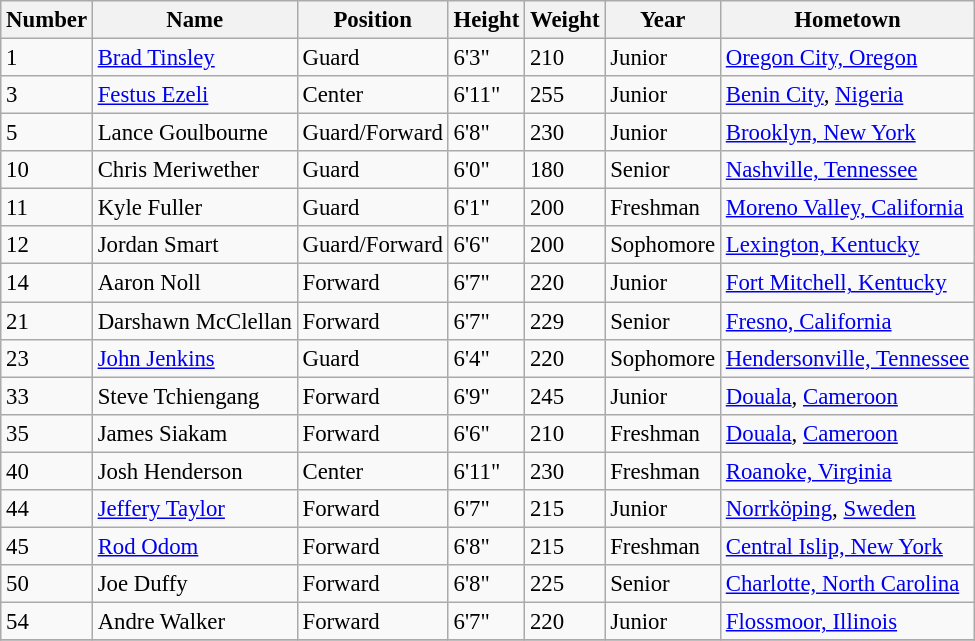<table class="wikitable" style="font-size: 95%;">
<tr>
<th>Number</th>
<th>Name</th>
<th>Position</th>
<th>Height</th>
<th>Weight</th>
<th>Year</th>
<th>Hometown</th>
</tr>
<tr>
<td>1</td>
<td><a href='#'>Brad Tinsley</a></td>
<td>Guard</td>
<td>6'3"</td>
<td>210</td>
<td>Junior</td>
<td><a href='#'>Oregon City, Oregon</a></td>
</tr>
<tr>
<td>3</td>
<td><a href='#'>Festus Ezeli</a></td>
<td>Center</td>
<td>6'11"</td>
<td>255</td>
<td>Junior</td>
<td><a href='#'>Benin City</a>, <a href='#'>Nigeria</a></td>
</tr>
<tr>
<td>5</td>
<td>Lance Goulbourne</td>
<td>Guard/Forward</td>
<td>6'8"</td>
<td>230</td>
<td>Junior</td>
<td><a href='#'>Brooklyn, New York</a></td>
</tr>
<tr>
<td>10</td>
<td>Chris Meriwether</td>
<td>Guard</td>
<td>6'0"</td>
<td>180</td>
<td>Senior</td>
<td><a href='#'>Nashville, Tennessee</a></td>
</tr>
<tr>
<td>11</td>
<td>Kyle Fuller</td>
<td>Guard</td>
<td>6'1"</td>
<td>200</td>
<td>Freshman</td>
<td><a href='#'>Moreno Valley, California</a></td>
</tr>
<tr>
<td>12</td>
<td>Jordan Smart</td>
<td>Guard/Forward</td>
<td>6'6"</td>
<td>200</td>
<td>Sophomore</td>
<td><a href='#'>Lexington, Kentucky</a></td>
</tr>
<tr>
<td>14</td>
<td>Aaron Noll</td>
<td>Forward</td>
<td>6'7"</td>
<td>220</td>
<td>Junior</td>
<td><a href='#'>Fort Mitchell, Kentucky</a></td>
</tr>
<tr>
<td>21</td>
<td>Darshawn McClellan</td>
<td>Forward</td>
<td>6'7"</td>
<td>229</td>
<td>Senior</td>
<td><a href='#'>Fresno, California</a></td>
</tr>
<tr>
<td>23</td>
<td><a href='#'>John Jenkins</a></td>
<td>Guard</td>
<td>6'4"</td>
<td>220</td>
<td>Sophomore</td>
<td><a href='#'>Hendersonville, Tennessee</a></td>
</tr>
<tr>
<td>33</td>
<td>Steve Tchiengang</td>
<td>Forward</td>
<td>6'9"</td>
<td>245</td>
<td>Junior</td>
<td><a href='#'>Douala</a>, <a href='#'>Cameroon</a></td>
</tr>
<tr>
<td>35</td>
<td>James Siakam</td>
<td>Forward</td>
<td>6'6"</td>
<td>210</td>
<td>Freshman</td>
<td><a href='#'>Douala</a>, <a href='#'>Cameroon</a></td>
</tr>
<tr>
<td>40</td>
<td>Josh Henderson</td>
<td>Center</td>
<td>6'11"</td>
<td>230</td>
<td>Freshman</td>
<td><a href='#'>Roanoke, Virginia</a></td>
</tr>
<tr>
<td>44</td>
<td><a href='#'>Jeffery Taylor</a></td>
<td>Forward</td>
<td>6'7"</td>
<td>215</td>
<td>Junior</td>
<td><a href='#'>Norrköping</a>, <a href='#'>Sweden</a></td>
</tr>
<tr>
<td>45</td>
<td><a href='#'>Rod Odom</a></td>
<td>Forward</td>
<td>6'8"</td>
<td>215</td>
<td>Freshman</td>
<td><a href='#'>Central Islip, New York</a></td>
</tr>
<tr>
<td>50</td>
<td>Joe Duffy</td>
<td>Forward</td>
<td>6'8"</td>
<td>225</td>
<td>Senior</td>
<td><a href='#'>Charlotte, North Carolina</a></td>
</tr>
<tr>
<td>54</td>
<td>Andre Walker</td>
<td>Forward</td>
<td>6'7"</td>
<td>220</td>
<td>Junior</td>
<td><a href='#'>Flossmoor, Illinois</a></td>
</tr>
<tr>
</tr>
</table>
